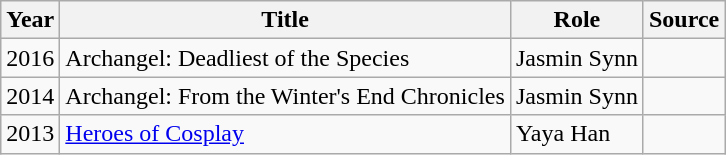<table class="wikitable">
<tr>
<th>Year</th>
<th>Title</th>
<th>Role</th>
<th>Source</th>
</tr>
<tr>
<td>2016</td>
<td>Archangel: Deadliest of the Species</td>
<td>Jasmin Synn</td>
<td></td>
</tr>
<tr>
<td>2014</td>
<td>Archangel: From the Winter's End Chronicles</td>
<td>Jasmin Synn</td>
<td></td>
</tr>
<tr>
<td>2013</td>
<td><a href='#'>Heroes of Cosplay</a></td>
<td>Yaya Han</td>
<td></td>
</tr>
</table>
